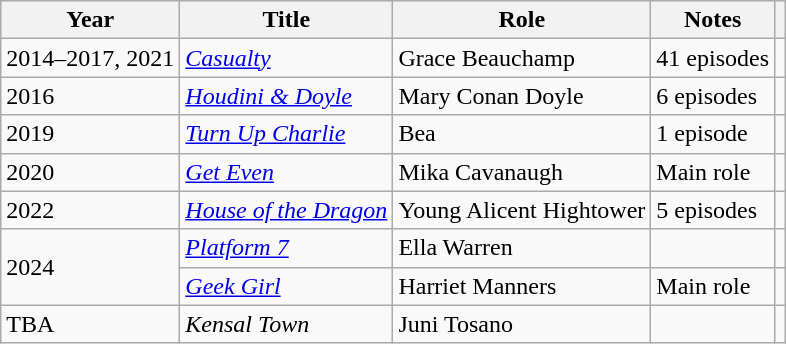<table class="wikitable">
<tr>
<th>Year</th>
<th>Title</th>
<th>Role</th>
<th>Notes</th>
<th></th>
</tr>
<tr>
<td>2014–2017, 2021</td>
<td><em><a href='#'>Casualty</a></em></td>
<td>Grace Beauchamp</td>
<td>41 episodes</td>
<td></td>
</tr>
<tr>
<td>2016</td>
<td><em><a href='#'>Houdini & Doyle</a></em></td>
<td>Mary Conan Doyle</td>
<td>6 episodes</td>
<td></td>
</tr>
<tr>
<td>2019</td>
<td><em><a href='#'>Turn Up Charlie</a></em></td>
<td>Bea</td>
<td>1 episode</td>
<td></td>
</tr>
<tr>
<td>2020</td>
<td><em><a href='#'>Get Even</a></em></td>
<td>Mika Cavanaugh</td>
<td>Main role</td>
<td></td>
</tr>
<tr>
<td>2022</td>
<td><em><a href='#'>House of the Dragon</a></em></td>
<td>Young Alicent Hightower</td>
<td>5 episodes</td>
<td></td>
</tr>
<tr>
<td rowspan="2">2024</td>
<td><em><a href='#'>Platform 7</a></em></td>
<td>Ella Warren</td>
<td></td>
<td></td>
</tr>
<tr>
<td><em><a href='#'>Geek Girl</a></em></td>
<td>Harriet Manners</td>
<td>Main role</td>
<td></td>
</tr>
<tr>
<td>TBA</td>
<td><em>Kensal Town</em></td>
<td>Juni Tosano</td>
<td></td>
<td></td>
</tr>
</table>
